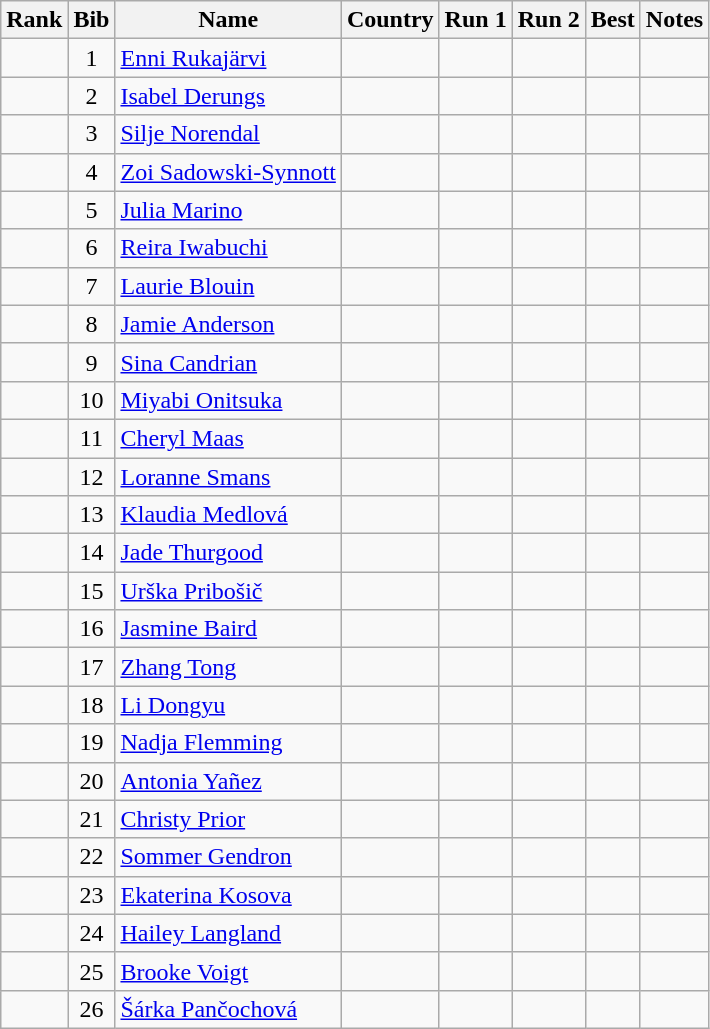<table class="wikitable sortable" style="text-align:center">
<tr>
<th>Rank</th>
<th>Bib</th>
<th>Name</th>
<th>Country</th>
<th>Run 1</th>
<th>Run 2</th>
<th>Best</th>
<th>Notes</th>
</tr>
<tr>
<td></td>
<td>1</td>
<td align=left><a href='#'>Enni Rukajärvi</a></td>
<td align=left></td>
<td></td>
<td></td>
<td></td>
<td></td>
</tr>
<tr>
<td></td>
<td>2</td>
<td align=left><a href='#'>Isabel Derungs</a></td>
<td align=left></td>
<td></td>
<td></td>
<td></td>
<td></td>
</tr>
<tr>
<td></td>
<td>3</td>
<td align=left><a href='#'>Silje Norendal</a></td>
<td align=left></td>
<td></td>
<td></td>
<td></td>
<td></td>
</tr>
<tr>
<td></td>
<td>4</td>
<td align=left><a href='#'>Zoi Sadowski-Synnott</a></td>
<td align=left></td>
<td></td>
<td></td>
<td></td>
<td></td>
</tr>
<tr>
<td></td>
<td>5</td>
<td align=left><a href='#'>Julia Marino</a></td>
<td align=left></td>
<td></td>
<td></td>
<td></td>
<td></td>
</tr>
<tr>
<td></td>
<td>6</td>
<td align=left><a href='#'>Reira Iwabuchi</a></td>
<td align=left></td>
<td></td>
<td></td>
<td></td>
<td></td>
</tr>
<tr>
<td></td>
<td>7</td>
<td align=left><a href='#'>Laurie Blouin</a></td>
<td align=left></td>
<td></td>
<td></td>
<td></td>
<td></td>
</tr>
<tr>
<td></td>
<td>8</td>
<td align=left><a href='#'>Jamie Anderson</a></td>
<td align=left></td>
<td></td>
<td></td>
<td></td>
<td></td>
</tr>
<tr>
<td></td>
<td>9</td>
<td align=left><a href='#'>Sina Candrian</a></td>
<td align=left></td>
<td></td>
<td></td>
<td></td>
<td></td>
</tr>
<tr>
<td></td>
<td>10</td>
<td align=left><a href='#'>Miyabi Onitsuka</a></td>
<td align=left></td>
<td></td>
<td></td>
<td></td>
<td></td>
</tr>
<tr>
<td></td>
<td>11</td>
<td align=left><a href='#'>Cheryl Maas</a></td>
<td align=left></td>
<td></td>
<td></td>
<td></td>
<td></td>
</tr>
<tr>
<td></td>
<td>12</td>
<td align=left><a href='#'>Loranne Smans</a></td>
<td align=left></td>
<td></td>
<td></td>
<td></td>
<td></td>
</tr>
<tr>
<td></td>
<td>13</td>
<td align=left><a href='#'>Klaudia Medlová</a></td>
<td align=left></td>
<td></td>
<td></td>
<td></td>
<td></td>
</tr>
<tr>
<td></td>
<td>14</td>
<td align=left><a href='#'>Jade Thurgood</a></td>
<td align=left></td>
<td></td>
<td></td>
<td></td>
<td></td>
</tr>
<tr>
<td></td>
<td>15</td>
<td align=left><a href='#'>Urška Pribošič</a></td>
<td align=left></td>
<td></td>
<td></td>
<td></td>
<td></td>
</tr>
<tr>
<td></td>
<td>16</td>
<td align=left><a href='#'>Jasmine Baird</a></td>
<td align=left></td>
<td></td>
<td></td>
<td></td>
<td></td>
</tr>
<tr>
<td></td>
<td>17</td>
<td align=left><a href='#'>Zhang Tong</a></td>
<td align=left></td>
<td></td>
<td></td>
<td></td>
<td></td>
</tr>
<tr>
<td></td>
<td>18</td>
<td align=left><a href='#'>Li Dongyu</a></td>
<td align=left></td>
<td></td>
<td></td>
<td></td>
<td></td>
</tr>
<tr>
<td></td>
<td>19</td>
<td align=left><a href='#'>Nadja Flemming</a></td>
<td align=left></td>
<td></td>
<td></td>
<td></td>
<td></td>
</tr>
<tr>
<td></td>
<td>20</td>
<td align=left><a href='#'>Antonia Yañez</a></td>
<td align=left></td>
<td></td>
<td></td>
<td></td>
<td></td>
</tr>
<tr>
<td></td>
<td>21</td>
<td align=left><a href='#'>Christy Prior</a></td>
<td align=left></td>
<td></td>
<td></td>
<td></td>
<td></td>
</tr>
<tr>
<td></td>
<td>22</td>
<td align=left><a href='#'>Sommer Gendron</a></td>
<td align=left></td>
<td></td>
<td></td>
<td></td>
<td></td>
</tr>
<tr>
<td></td>
<td>23</td>
<td align=left><a href='#'>Ekaterina Kosova</a></td>
<td align=left></td>
<td></td>
<td></td>
<td></td>
<td></td>
</tr>
<tr>
<td></td>
<td>24</td>
<td align=left><a href='#'>Hailey Langland</a></td>
<td align=left></td>
<td></td>
<td></td>
<td></td>
<td></td>
</tr>
<tr>
<td></td>
<td>25</td>
<td align=left><a href='#'>Brooke Voigt</a></td>
<td align=left></td>
<td></td>
<td></td>
<td></td>
<td></td>
</tr>
<tr>
<td></td>
<td>26</td>
<td align=left><a href='#'>Šárka Pančochová</a></td>
<td align=left></td>
<td></td>
<td></td>
<td></td>
<td></td>
</tr>
</table>
